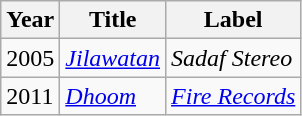<table class="wikitable">
<tr>
<th>Year</th>
<th>Title</th>
<th>Label</th>
</tr>
<tr>
<td>2005</td>
<td><em><a href='#'>Jilawatan</a></em></td>
<td><em>Sadaf Stereo</em></td>
</tr>
<tr>
<td>2011</td>
<td><em><a href='#'>Dhoom</a></em></td>
<td><em><a href='#'>Fire Records</a></em></td>
</tr>
</table>
